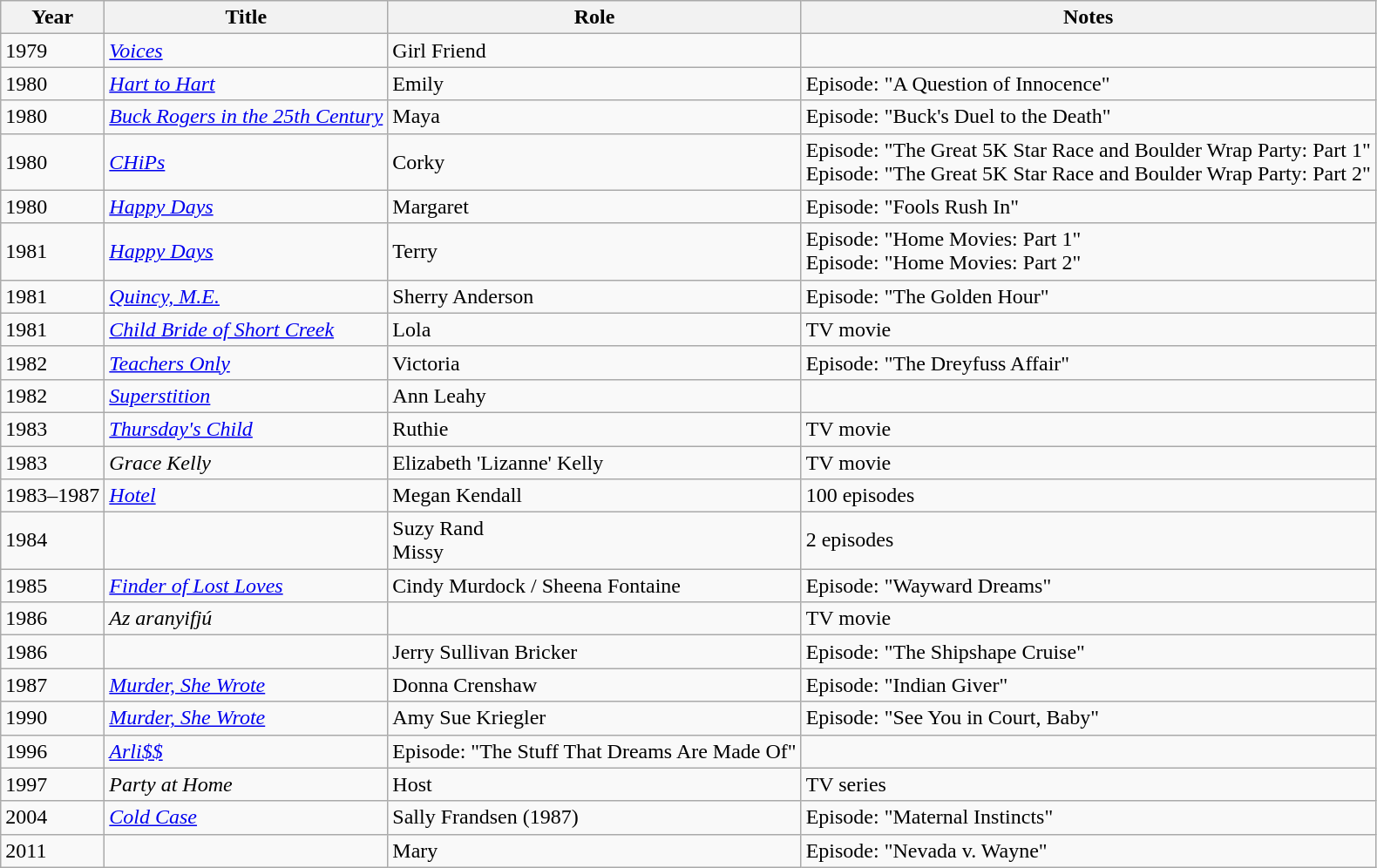<table class="wikitable sortable">
<tr>
<th>Year</th>
<th>Title</th>
<th>Role</th>
<th class="unsortable">Notes</th>
</tr>
<tr>
<td>1979</td>
<td><em><a href='#'>Voices</a></em></td>
<td>Girl Friend</td>
<td></td>
</tr>
<tr>
<td>1980</td>
<td><em><a href='#'>Hart to Hart</a></em></td>
<td>Emily</td>
<td>Episode: "A Question of Innocence"</td>
</tr>
<tr>
<td>1980</td>
<td><em><a href='#'>Buck Rogers in the 25th Century</a></em></td>
<td>Maya</td>
<td>Episode: "Buck's Duel to the Death"</td>
</tr>
<tr>
<td>1980</td>
<td><em><a href='#'>CHiPs</a></em></td>
<td>Corky</td>
<td>Episode: "The Great 5K Star Race and Boulder Wrap Party: Part 1"<br>Episode: "The Great 5K Star Race and Boulder Wrap Party: Part 2"</td>
</tr>
<tr>
<td>1980</td>
<td><em><a href='#'>Happy Days</a></em></td>
<td>Margaret</td>
<td>Episode: "Fools Rush In"</td>
</tr>
<tr>
<td>1981</td>
<td><em><a href='#'>Happy Days</a></em></td>
<td>Terry</td>
<td>Episode: "Home Movies: Part 1"<br>Episode: "Home Movies: Part 2"</td>
</tr>
<tr>
<td>1981</td>
<td><em><a href='#'>Quincy, M.E.</a></em></td>
<td>Sherry Anderson</td>
<td>Episode: "The Golden Hour"</td>
</tr>
<tr>
<td>1981</td>
<td><em><a href='#'>Child Bride of Short Creek</a></em></td>
<td>Lola</td>
<td>TV movie</td>
</tr>
<tr>
<td>1982</td>
<td><em><a href='#'>Teachers Only</a></em></td>
<td>Victoria</td>
<td>Episode: "The Dreyfuss Affair"</td>
</tr>
<tr>
<td>1982</td>
<td><em><a href='#'>Superstition</a></em></td>
<td>Ann Leahy</td>
<td></td>
</tr>
<tr>
<td>1983</td>
<td><em><a href='#'>Thursday's Child</a></em></td>
<td>Ruthie</td>
<td>TV movie</td>
</tr>
<tr>
<td>1983</td>
<td><em>Grace Kelly</em></td>
<td>Elizabeth 'Lizanne' Kelly</td>
<td>TV movie</td>
</tr>
<tr>
<td>1983–1987</td>
<td><em><a href='#'>Hotel</a></em></td>
<td>Megan Kendall</td>
<td>100 episodes</td>
</tr>
<tr>
<td>1984</td>
<td><em></em></td>
<td>Suzy Rand<br>Missy</td>
<td>2 episodes</td>
</tr>
<tr>
<td>1985</td>
<td><em><a href='#'>Finder of Lost Loves</a></em></td>
<td>Cindy Murdock / Sheena Fontaine</td>
<td>Episode: "Wayward Dreams"</td>
</tr>
<tr>
<td>1986</td>
<td><em>Az aranyifjú</em></td>
<td></td>
<td>TV movie</td>
</tr>
<tr>
<td>1986</td>
<td><em></em></td>
<td>Jerry Sullivan Bricker</td>
<td>Episode: "The Shipshape Cruise"</td>
</tr>
<tr>
<td>1987</td>
<td><em><a href='#'>Murder, She Wrote</a></em></td>
<td>Donna Crenshaw</td>
<td>Episode: "Indian Giver"</td>
</tr>
<tr>
<td>1990</td>
<td><em><a href='#'>Murder, She Wrote</a></em></td>
<td>Amy Sue Kriegler</td>
<td>Episode: "See You in Court, Baby"</td>
</tr>
<tr>
<td>1996</td>
<td><em><a href='#'>Arli$$</a></em></td>
<td>Episode: "The Stuff That Dreams Are Made Of"</td>
</tr>
<tr>
<td>1997</td>
<td><em>Party at Home</em></td>
<td>Host</td>
<td>TV series</td>
</tr>
<tr>
<td>2004</td>
<td><em><a href='#'>Cold Case</a></em></td>
<td>Sally Frandsen (1987)</td>
<td>Episode: "Maternal Instincts"</td>
</tr>
<tr>
<td>2011</td>
<td><em></em></td>
<td>Mary</td>
<td>Episode: "Nevada v. Wayne"</td>
</tr>
</table>
